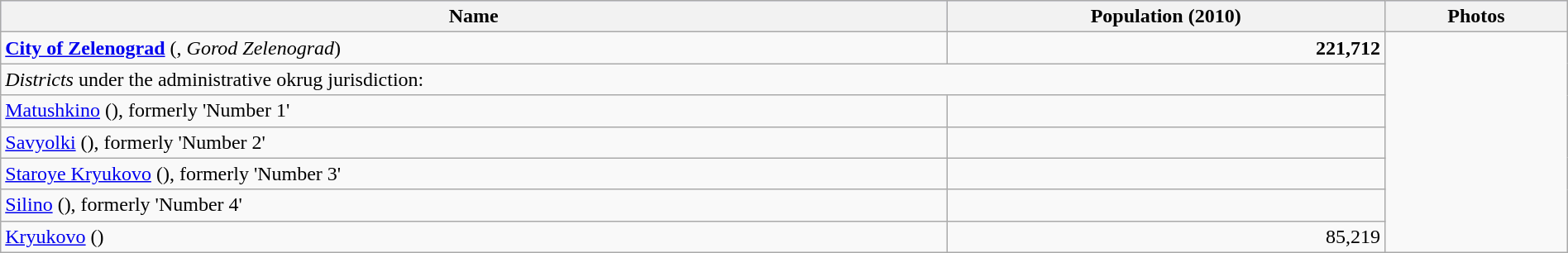<table width=100% class="wikitable">
<tr bgcolor="#CCCCFF" align="left">
<th>Name</th>
<th>Population (2010)</th>
<th>Photos</th>
</tr>
<tr>
<td><strong><a href='#'>City of Zelenograd</a></strong> (, <em>Gorod Zelenograd</em>)</td>
<td align="right"><strong>221,712</strong></td>
<td rowspan=7></td>
</tr>
<tr>
<td colspan=2><em>Districts</em> under the administrative okrug jurisdiction:</td>
</tr>
<tr>
<td><a href='#'>Matushkino</a> (), formerly 'Number 1'</td>
<td align="right"></td>
</tr>
<tr>
<td><a href='#'>Savyolki</a> (), formerly 'Number 2'</td>
<td align="right"></td>
</tr>
<tr>
<td><a href='#'>Staroye Kryukovo</a> (), formerly 'Number 3'</td>
<td align="right"></td>
</tr>
<tr>
<td><a href='#'>Silino</a> (), formerly 'Number 4'</td>
<td align="right"></td>
</tr>
<tr>
<td><a href='#'>Kryukovo</a> ()</td>
<td align="right">85,219</td>
</tr>
</table>
